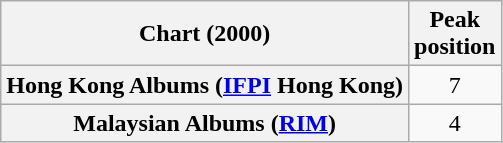<table class="wikitable plainrowheaders sortable">
<tr>
<th scope="col">Chart (2000)</th>
<th scope="col">Peak<br>position</th>
</tr>
<tr>
<th scope="row">Hong Kong Albums (<a href='#'>IFPI</a> Hong Kong)</th>
<td align="center">7</td>
</tr>
<tr>
<th scope="row">Malaysian Albums (<a href='#'>RIM</a>)</th>
<td align="center">4</td>
</tr>
</table>
